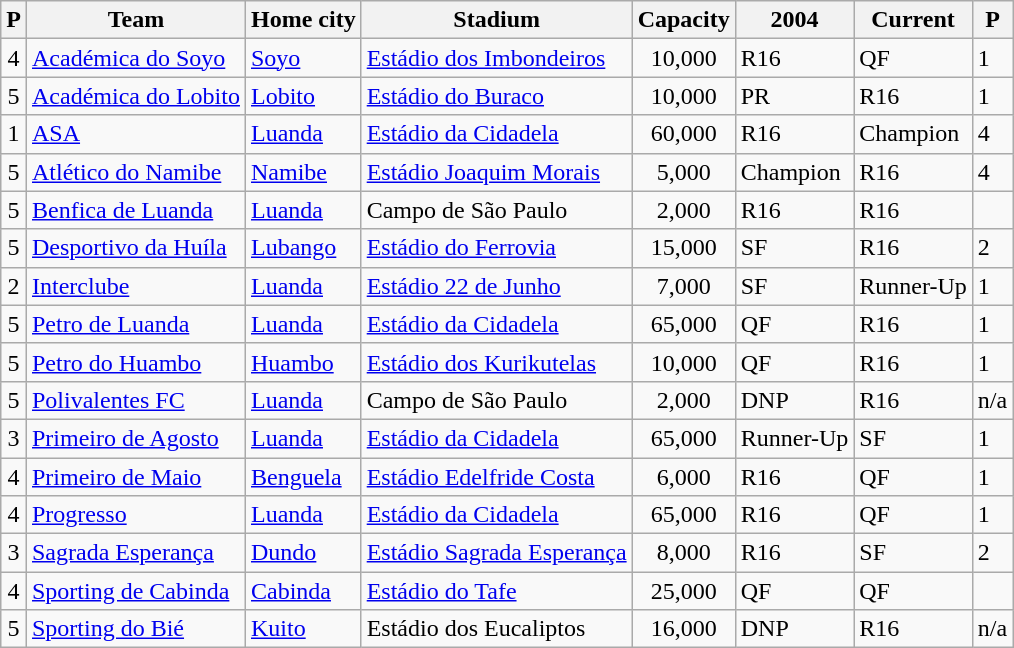<table class="wikitable sortable">
<tr>
<th>P</th>
<th>Team</th>
<th>Home city</th>
<th>Stadium</th>
<th>Capacity</th>
<th>2004</th>
<th>Current</th>
<th>P</th>
</tr>
<tr>
<td align=center>4</td>
<td><a href='#'>Académica do Soyo</a></td>
<td><a href='#'>Soyo</a></td>
<td><a href='#'>Estádio dos Imbondeiros</a></td>
<td align="center">10,000</td>
<td data-sort-value="5">R16</td>
<td data-sort-value="4">QF</td>
<td data-sort-value="3"> 1</td>
</tr>
<tr>
<td align=center>5</td>
<td><a href='#'>Académica do Lobito</a></td>
<td><a href='#'>Lobito</a></td>
<td><a href='#'>Estádio do Buraco</a></td>
<td align="center">10,000</td>
<td data-sort-value="6">PR</td>
<td data-sort-value="5">R16</td>
<td data-sort-value="3"> 1</td>
</tr>
<tr>
<td align=center>1</td>
<td><a href='#'>ASA</a></td>
<td><a href='#'>Luanda</a></td>
<td><a href='#'>Estádio da Cidadela</a></td>
<td align="center">60,000</td>
<td data-sort-value="5">R16</td>
<td data-sort-value="1">Champion</td>
<td data-sort-value="1"> 4</td>
</tr>
<tr>
<td align=center>5</td>
<td><a href='#'>Atlético do Namibe</a></td>
<td><a href='#'>Namibe</a></td>
<td><a href='#'>Estádio Joaquim Morais</a></td>
<td align="center">5,000</td>
<td data-sort-value="1">Champion</td>
<td data-sort-value="5">R16</td>
<td> 4</td>
</tr>
<tr>
<td align=center>5</td>
<td><a href='#'>Benfica de Luanda</a></td>
<td><a href='#'>Luanda</a></td>
<td>Campo de São Paulo</td>
<td align="center">2,000</td>
<td data-sort-value="5">R16</td>
<td data-sort-value="5">R16</td>
<td align=center data-sort-value="4"></td>
</tr>
<tr>
<td align=center>5</td>
<td><a href='#'>Desportivo da Huíla</a></td>
<td><a href='#'>Lubango</a></td>
<td><a href='#'>Estádio do Ferrovia</a></td>
<td align="center">15,000</td>
<td data-sort-value="3">SF</td>
<td data-sort-value="5">R16</td>
<td> 2</td>
</tr>
<tr>
<td align=center>2</td>
<td><a href='#'>Interclube</a></td>
<td><a href='#'>Luanda</a></td>
<td><a href='#'>Estádio 22 de Junho</a></td>
<td align="center">7,000</td>
<td data-sort-value="3">SF</td>
<td data-sort-value="2">Runner-Up</td>
<td data-sort-value="3"> 1</td>
</tr>
<tr>
<td align=center>5</td>
<td><a href='#'>Petro de Luanda</a></td>
<td><a href='#'>Luanda</a></td>
<td><a href='#'>Estádio da Cidadela</a></td>
<td align="center">65,000</td>
<td data-sort-value="4">QF</td>
<td data-sort-value="5">R16</td>
<td> 1</td>
</tr>
<tr>
<td align=center>5</td>
<td><a href='#'>Petro do Huambo</a></td>
<td><a href='#'>Huambo</a></td>
<td><a href='#'>Estádio dos Kurikutelas</a></td>
<td align="center">10,000</td>
<td data-sort-value="4">QF</td>
<td data-sort-value="5">R16</td>
<td> 1</td>
</tr>
<tr>
<td align=center>5</td>
<td><a href='#'>Polivalentes FC</a></td>
<td><a href='#'>Luanda</a></td>
<td>Campo de São Paulo</td>
<td align="center">2,000</td>
<td data-sort-value="7">DNP</td>
<td data-sort-value="5">R16</td>
<td>n/a</td>
</tr>
<tr>
<td align=center>3</td>
<td><a href='#'>Primeiro de Agosto</a></td>
<td><a href='#'>Luanda</a></td>
<td><a href='#'>Estádio da Cidadela</a></td>
<td align="center">65,000</td>
<td data-sort-value="2">Runner-Up</td>
<td data-sort-value="3">SF</td>
<td> 1</td>
</tr>
<tr>
<td align=center>4</td>
<td><a href='#'>Primeiro de Maio</a></td>
<td><a href='#'>Benguela</a></td>
<td><a href='#'>Estádio Edelfride Costa</a></td>
<td align="center">6,000</td>
<td data-sort-value="5">R16</td>
<td data-sort-value="4">QF</td>
<td data-sort-value="3"> 1</td>
</tr>
<tr>
<td align=center>4</td>
<td><a href='#'>Progresso</a></td>
<td><a href='#'>Luanda</a></td>
<td><a href='#'>Estádio da Cidadela</a></td>
<td align="center">65,000</td>
<td data-sort-value="5">R16</td>
<td data-sort-value="4">QF</td>
<td data-sort-value="3"> 1</td>
</tr>
<tr>
<td align=center>3</td>
<td><a href='#'>Sagrada Esperança</a></td>
<td><a href='#'>Dundo</a></td>
<td><a href='#'>Estádio Sagrada Esperança</a></td>
<td align="center">8,000</td>
<td data-sort-value="5">R16</td>
<td data-sort-value="3">SF</td>
<td data-sort-value="2"> 2</td>
</tr>
<tr>
<td align=center>4</td>
<td><a href='#'>Sporting de Cabinda</a></td>
<td><a href='#'>Cabinda</a></td>
<td><a href='#'>Estádio do Tafe</a></td>
<td align="center">25,000</td>
<td data-sort-value="4">QF</td>
<td data-sort-value="4">QF</td>
<td align=center data-sort-value="4"></td>
</tr>
<tr>
<td align=center>5</td>
<td><a href='#'>Sporting do Bié</a></td>
<td><a href='#'>Kuito</a></td>
<td>Estádio dos Eucaliptos</td>
<td align="center">16,000</td>
<td data-sort-value="7">DNP</td>
<td data-sort-value="5">R16</td>
<td>n/a</td>
</tr>
</table>
